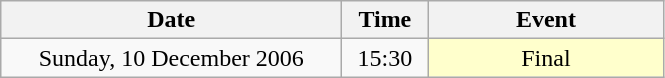<table class = "wikitable" style="text-align:center;">
<tr>
<th width=220>Date</th>
<th width=50>Time</th>
<th width=150>Event</th>
</tr>
<tr>
<td>Sunday, 10 December 2006</td>
<td>15:30</td>
<td bgcolor=ffffcc>Final</td>
</tr>
</table>
